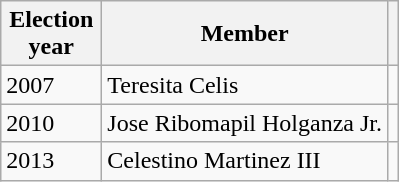<table class="wikitable">
<tr>
<th width="60px">Election<br>year</th>
<th>Member</th>
<th !></th>
</tr>
<tr>
<td>2007</td>
<td>Teresita Celis</td>
<td></td>
</tr>
<tr>
<td>2010</td>
<td>Jose Ribomapil Holganza Jr.</td>
<td></td>
</tr>
<tr>
<td>2013</td>
<td>Celestino Martinez III</td>
<td></td>
</tr>
</table>
